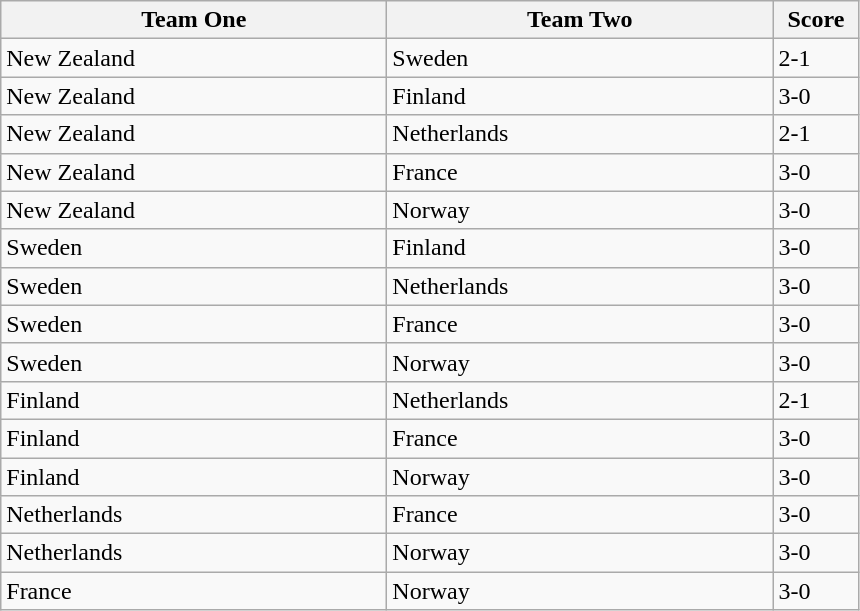<table class="wikitable">
<tr>
<th width=250>Team One</th>
<th width=250>Team Two</th>
<th width=50>Score</th>
</tr>
<tr>
<td> New Zealand</td>
<td> Sweden</td>
<td>2-1</td>
</tr>
<tr>
<td> New Zealand</td>
<td> Finland</td>
<td>3-0</td>
</tr>
<tr>
<td> New Zealand</td>
<td> Netherlands</td>
<td>2-1</td>
</tr>
<tr>
<td> New Zealand</td>
<td> France</td>
<td>3-0</td>
</tr>
<tr>
<td> New Zealand</td>
<td> Norway</td>
<td>3-0</td>
</tr>
<tr>
<td> Sweden</td>
<td> Finland</td>
<td>3-0</td>
</tr>
<tr>
<td> Sweden</td>
<td> Netherlands</td>
<td>3-0</td>
</tr>
<tr>
<td> Sweden</td>
<td> France</td>
<td>3-0</td>
</tr>
<tr>
<td> Sweden</td>
<td> Norway</td>
<td>3-0</td>
</tr>
<tr>
<td> Finland</td>
<td> Netherlands</td>
<td>2-1</td>
</tr>
<tr>
<td> Finland</td>
<td> France</td>
<td>3-0</td>
</tr>
<tr>
<td> Finland</td>
<td> Norway</td>
<td>3-0</td>
</tr>
<tr>
<td> Netherlands</td>
<td> France</td>
<td>3-0</td>
</tr>
<tr>
<td> Netherlands</td>
<td> Norway</td>
<td>3-0</td>
</tr>
<tr>
<td> France</td>
<td> Norway</td>
<td>3-0</td>
</tr>
</table>
